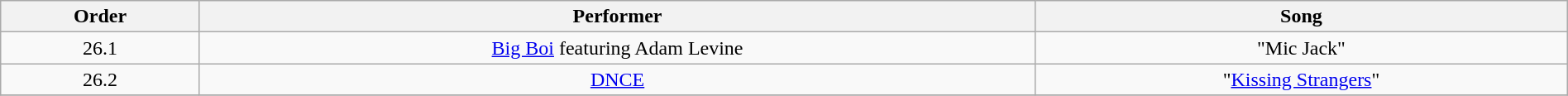<table class="wikitable" style="text-align:center; width:100%;">
<tr>
<th>Order</th>
<th>Performer</th>
<th>Song</th>
</tr>
<tr>
<td>26.1</td>
<td><a href='#'>Big Boi</a> featuring Adam Levine</td>
<td>"Mic Jack"</td>
</tr>
<tr>
<td>26.2</td>
<td><a href='#'>DNCE</a></td>
<td>"<a href='#'>Kissing Strangers</a>"</td>
</tr>
<tr>
</tr>
</table>
